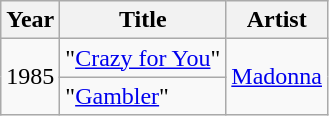<table class="wikitable">
<tr>
<th>Year</th>
<th>Title</th>
<th>Artist</th>
</tr>
<tr>
<td rowspan=2>1985</td>
<td>"<a href='#'>Crazy for You</a>"</td>
<td rowspan=2><a href='#'>Madonna</a></td>
</tr>
<tr>
<td>"<a href='#'>Gambler</a>"</td>
</tr>
</table>
